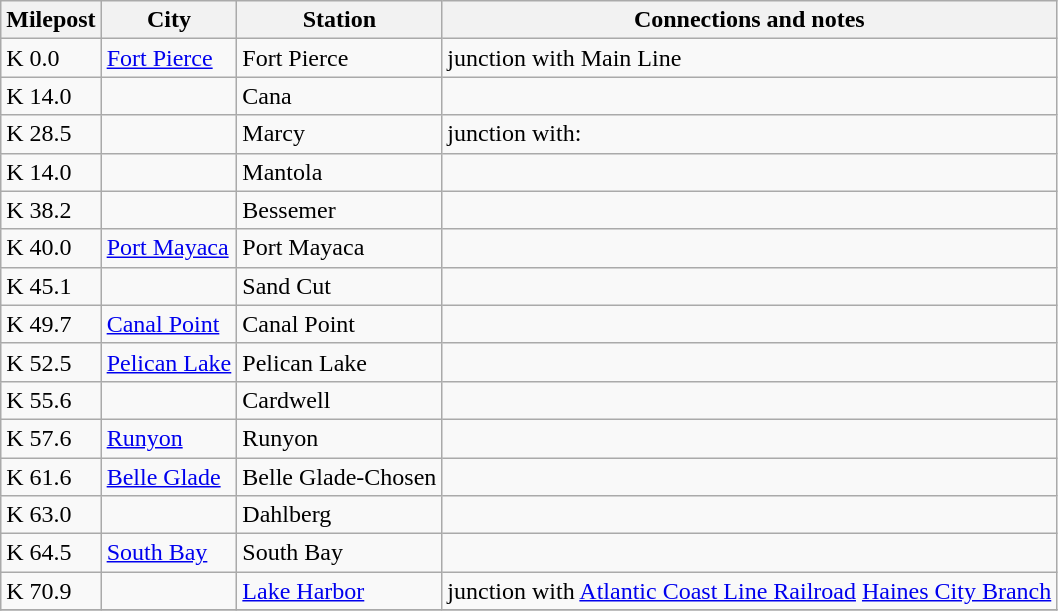<table class="wikitable mw-collapsible mw-collapsed">
<tr>
<th>Milepost</th>
<th>City</th>
<th>Station</th>
<th>Connections and notes</th>
</tr>
<tr>
<td>K 0.0</td>
<td><a href='#'>Fort Pierce</a></td>
<td>Fort Pierce</td>
<td>junction with Main Line</td>
</tr>
<tr>
<td>K 14.0</td>
<td></td>
<td>Cana</td>
<td></td>
</tr>
<tr>
<td>K 28.5</td>
<td></td>
<td>Marcy</td>
<td>junction with:<br></td>
</tr>
<tr>
<td>K 14.0</td>
<td></td>
<td>Mantola</td>
<td></td>
</tr>
<tr>
<td>K 38.2</td>
<td></td>
<td>Bessemer</td>
<td></td>
</tr>
<tr>
<td>K 40.0</td>
<td><a href='#'>Port Mayaca</a></td>
<td>Port Mayaca</td>
<td></td>
</tr>
<tr>
<td>K 45.1</td>
<td></td>
<td>Sand Cut</td>
<td></td>
</tr>
<tr>
<td>K 49.7</td>
<td><a href='#'>Canal Point</a></td>
<td>Canal Point</td>
<td></td>
</tr>
<tr>
<td>K 52.5</td>
<td><a href='#'>Pelican Lake</a></td>
<td>Pelican Lake</td>
<td></td>
</tr>
<tr>
<td>K 55.6</td>
<td></td>
<td>Cardwell</td>
<td></td>
</tr>
<tr>
<td>K 57.6</td>
<td><a href='#'>Runyon</a></td>
<td>Runyon</td>
<td></td>
</tr>
<tr>
<td>K 61.6</td>
<td><a href='#'>Belle Glade</a></td>
<td>Belle Glade-Chosen</td>
<td></td>
</tr>
<tr>
<td>K 63.0</td>
<td></td>
<td>Dahlberg</td>
<td></td>
</tr>
<tr>
<td>K 64.5</td>
<td><a href='#'>South Bay</a></td>
<td>South Bay</td>
<td></td>
</tr>
<tr>
<td>K 70.9</td>
<td></td>
<td><a href='#'>Lake Harbor</a></td>
<td>junction with <a href='#'>Atlantic Coast Line Railroad</a> <a href='#'>Haines City Branch</a></td>
</tr>
<tr>
</tr>
</table>
